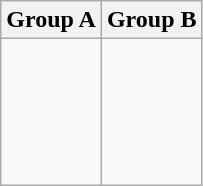<table class=wikitable>
<tr>
<th width=50%>Group A</th>
<th width=50%>Group B</th>
</tr>
<tr>
<td><br><br>
<br>
<br>
</td>
<td><br><br>
<br>
<br>
<br></td>
</tr>
</table>
